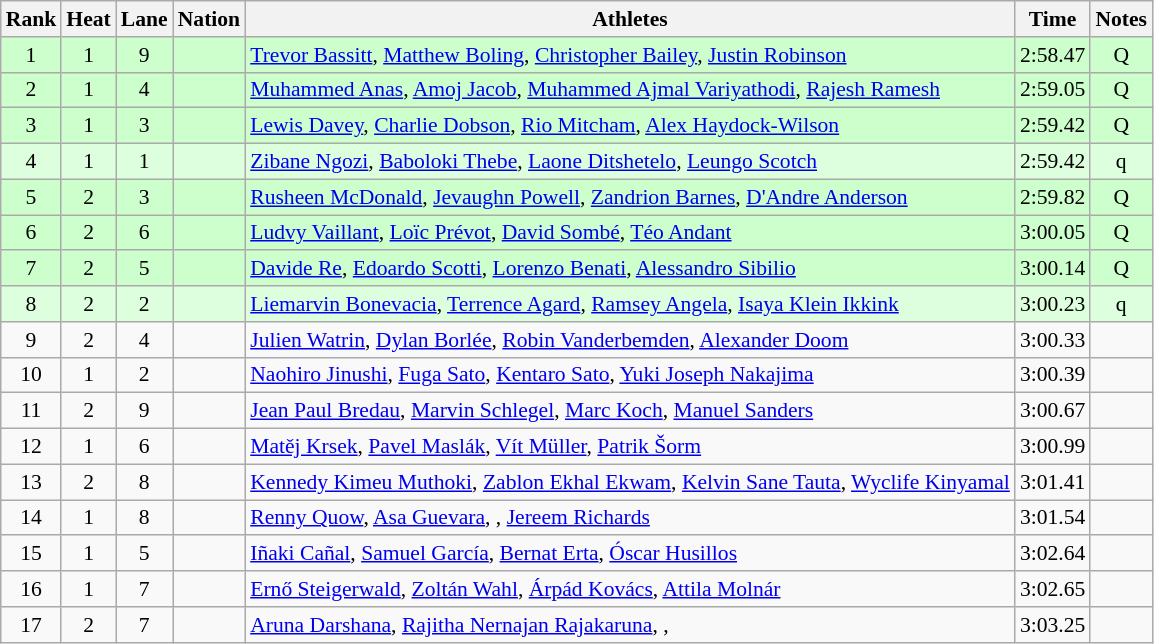<table class="wikitable sortable" style="text-align:center; font-size:90%;">
<tr>
<th>Rank</th>
<th>Heat</th>
<th>Lane</th>
<th>Nation</th>
<th>Athletes</th>
<th>Time</th>
<th>Notes</th>
</tr>
<tr bgcolor=ccffcc>
<td>1</td>
<td>1</td>
<td>9</td>
<td align="left"></td>
<td align="left"><a href='#'>Trevor Bassitt</a>, <a href='#'>Matthew Boling</a>, <a href='#'>Christopher Bailey</a>, <a href='#'>Justin Robinson</a></td>
<td>2:58.47</td>
<td>Q</td>
</tr>
<tr bgcolor=ccffcc>
<td>2</td>
<td>1</td>
<td>4</td>
<td align="left"></td>
<td align="left"><a href='#'>Muhammed Anas</a>, <a href='#'>Amoj Jacob</a>, <a href='#'>Muhammed Ajmal Variyathodi</a>, <a href='#'>Rajesh Ramesh</a></td>
<td>2:59.05</td>
<td>Q </td>
</tr>
<tr bgcolor=ccffcc>
<td>3</td>
<td>1</td>
<td>3</td>
<td align="left"></td>
<td align="left"><a href='#'>Lewis Davey</a>, <a href='#'>Charlie Dobson</a>, <a href='#'>Rio Mitcham</a>, <a href='#'>Alex Haydock-Wilson</a></td>
<td>2:59.42 </td>
<td>Q </td>
</tr>
<tr bgcolor=ddffdd>
<td>4</td>
<td>1</td>
<td>1</td>
<td align="left"></td>
<td align="left"><a href='#'>Zibane Ngozi</a>, <a href='#'>Baboloki Thebe</a>, <a href='#'>Laone Ditshetelo</a>, <a href='#'>Leungo Scotch</a></td>
<td>2:59.42 </td>
<td>q </td>
</tr>
<tr bgcolor=ccffcc>
<td>5</td>
<td>2</td>
<td>3</td>
<td align="left"></td>
<td align="left"><a href='#'>Rusheen McDonald</a>, <a href='#'>Jevaughn Powell</a>, <a href='#'>Zandrion Barnes</a>, <a href='#'>D'Andre Anderson</a></td>
<td>2:59.82</td>
<td>Q </td>
</tr>
<tr bgcolor=ccffcc>
<td>6</td>
<td>2</td>
<td>6</td>
<td align="left"></td>
<td align="left"><a href='#'>Ludvy Vaillant</a>, <a href='#'>Loïc Prévot</a>, <a href='#'>David Sombé</a>, <a href='#'>Téo Andant</a></td>
<td>3:00.05</td>
<td>Q </td>
</tr>
<tr bgcolor=ccffcc>
<td>7</td>
<td>2</td>
<td>5</td>
<td align="left"></td>
<td align="left"><a href='#'>Davide Re</a>, <a href='#'>Edoardo Scotti</a>, <a href='#'>Lorenzo Benati</a>, <a href='#'>Alessandro Sibilio</a></td>
<td>3:00.14</td>
<td>Q </td>
</tr>
<tr bgcolor=ddffdd>
<td>8</td>
<td>2</td>
<td>2</td>
<td align="left"></td>
<td align="left"><a href='#'>Liemarvin Bonevacia</a>, <a href='#'>Terrence Agard</a>, <a href='#'>Ramsey Angela</a>, <a href='#'>Isaya Klein Ikkink</a></td>
<td>3:00.23</td>
<td>q </td>
</tr>
<tr>
<td>9</td>
<td>2</td>
<td>4</td>
<td align="left"></td>
<td align="left"><a href='#'>Julien Watrin</a>, <a href='#'>Dylan Borlée</a>, <a href='#'>Robin Vanderbemden</a>, <a href='#'>Alexander Doom</a></td>
<td>3:00.33</td>
<td></td>
</tr>
<tr>
<td>10</td>
<td>1</td>
<td>2</td>
<td align="left"></td>
<td align="left"><a href='#'>Naohiro Jinushi</a>, <a href='#'>Fuga Sato</a>, <a href='#'>Kentaro Sato</a>, <a href='#'>Yuki Joseph Nakajima</a></td>
<td>3:00.39</td>
<td></td>
</tr>
<tr>
<td>11</td>
<td>2</td>
<td>9</td>
<td align="left"></td>
<td align="left"><a href='#'>Jean Paul Bredau</a>, <a href='#'>Marvin Schlegel</a>, <a href='#'>Marc Koch</a>, <a href='#'>Manuel Sanders</a></td>
<td>3:00.67</td>
<td></td>
</tr>
<tr>
<td>12</td>
<td>1</td>
<td>6</td>
<td align="left"></td>
<td align="left"><a href='#'>Matěj Krsek</a>, <a href='#'>Pavel Maslák</a>, <a href='#'>Vít Müller</a>, <a href='#'>Patrik Šorm</a></td>
<td>3:00.99</td>
<td></td>
</tr>
<tr>
<td>13</td>
<td>2</td>
<td>8</td>
<td align="left"></td>
<td align="left"><a href='#'>Kennedy Kimeu Muthoki</a>, <a href='#'>Zablon Ekhal Ekwam</a>, <a href='#'>Kelvin Sane Tauta</a>, <a href='#'>Wyclife Kinyamal</a></td>
<td>3:01.41</td>
<td></td>
</tr>
<tr>
<td>14</td>
<td>1</td>
<td>8</td>
<td align="left"></td>
<td align="left"><a href='#'>Renny Quow</a>, <a href='#'>Asa Guevara</a>, , <a href='#'>Jereem Richards</a></td>
<td>3:01.54</td>
<td></td>
</tr>
<tr>
<td>15</td>
<td>1</td>
<td>5</td>
<td align="left"></td>
<td align="left"><a href='#'>Iñaki Cañal</a>, <a href='#'>Samuel García</a>, <a href='#'>Bernat Erta</a>, <a href='#'>Óscar Husillos</a></td>
<td>3:02.64</td>
<td></td>
</tr>
<tr>
<td>16</td>
<td>1</td>
<td>7</td>
<td align="left"></td>
<td align="left"><a href='#'>Ernő Steigerwald</a>, <a href='#'>Zoltán Wahl</a>, <a href='#'>Árpád Kovács</a>, <a href='#'>Attila Molnár</a></td>
<td>3:02.65</td>
<td></td>
</tr>
<tr>
<td>17</td>
<td>2</td>
<td>7</td>
<td align="left"></td>
<td align="left"><a href='#'>Aruna Darshana</a>, <a href='#'>Rajitha Nernajan Rajakaruna</a>, , </td>
<td>3:03.25</td>
<td></td>
</tr>
</table>
